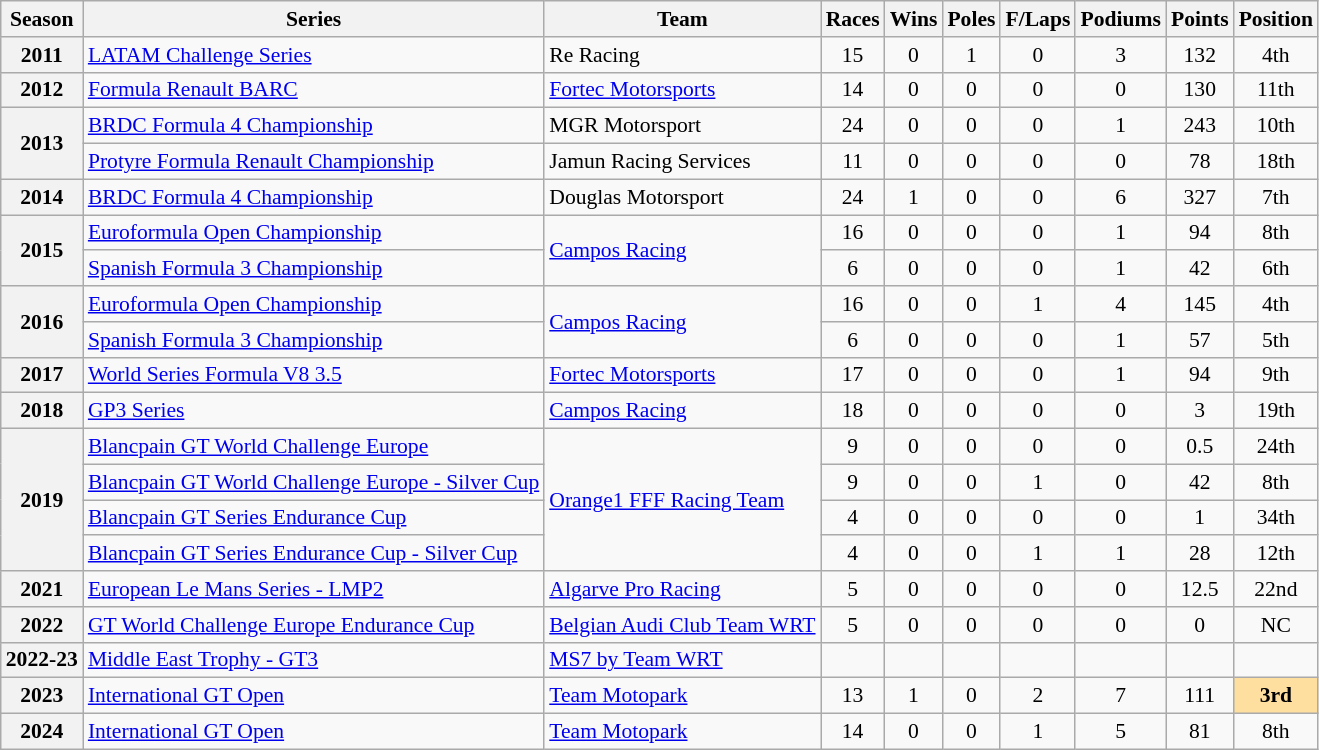<table class="wikitable" style="font-size: 90%; text-align:center">
<tr>
<th>Season</th>
<th>Series</th>
<th>Team</th>
<th>Races</th>
<th>Wins</th>
<th>Poles</th>
<th>F/Laps</th>
<th>Podiums</th>
<th>Points</th>
<th>Position</th>
</tr>
<tr>
<th>2011</th>
<td align=left><a href='#'>LATAM Challenge Series</a></td>
<td align=left>Re Racing</td>
<td>15</td>
<td>0</td>
<td>1</td>
<td>0</td>
<td>3</td>
<td>132</td>
<td>4th</td>
</tr>
<tr>
<th>2012</th>
<td align=left><a href='#'>Formula Renault BARC</a></td>
<td align=left><a href='#'>Fortec Motorsports</a></td>
<td>14</td>
<td>0</td>
<td>0</td>
<td>0</td>
<td>0</td>
<td>130</td>
<td>11th</td>
</tr>
<tr>
<th rowspan=2>2013</th>
<td align=left><a href='#'>BRDC Formula 4 Championship</a></td>
<td align=left>MGR Motorsport</td>
<td>24</td>
<td>0</td>
<td>0</td>
<td>0</td>
<td>1</td>
<td>243</td>
<td>10th</td>
</tr>
<tr>
<td align=left><a href='#'>Protyre Formula Renault Championship</a></td>
<td align=left>Jamun Racing Services</td>
<td>11</td>
<td>0</td>
<td>0</td>
<td>0</td>
<td>0</td>
<td>78</td>
<td>18th</td>
</tr>
<tr>
<th>2014</th>
<td align=left><a href='#'>BRDC Formula 4 Championship</a></td>
<td align=left>Douglas Motorsport</td>
<td>24</td>
<td>1</td>
<td>0</td>
<td>0</td>
<td>6</td>
<td>327</td>
<td>7th</td>
</tr>
<tr>
<th rowspan=2>2015</th>
<td align=left><a href='#'>Euroformula Open Championship</a></td>
<td align=left rowspan=2><a href='#'>Campos Racing</a></td>
<td>16</td>
<td>0</td>
<td>0</td>
<td>0</td>
<td>1</td>
<td>94</td>
<td>8th</td>
</tr>
<tr>
<td align=left><a href='#'>Spanish Formula 3 Championship</a></td>
<td>6</td>
<td>0</td>
<td>0</td>
<td>0</td>
<td>1</td>
<td>42</td>
<td>6th</td>
</tr>
<tr>
<th rowspan=2>2016</th>
<td align=left><a href='#'>Euroformula Open Championship</a></td>
<td align=left rowspan=2><a href='#'>Campos Racing</a></td>
<td>16</td>
<td>0</td>
<td>0</td>
<td>1</td>
<td>4</td>
<td>145</td>
<td>4th</td>
</tr>
<tr>
<td align=left><a href='#'>Spanish Formula 3 Championship</a></td>
<td>6</td>
<td>0</td>
<td>0</td>
<td>0</td>
<td>1</td>
<td>57</td>
<td>5th</td>
</tr>
<tr>
<th>2017</th>
<td align=left><a href='#'>World Series Formula V8 3.5</a></td>
<td align=left><a href='#'>Fortec Motorsports</a></td>
<td>17</td>
<td>0</td>
<td>0</td>
<td>0</td>
<td>1</td>
<td>94</td>
<td>9th</td>
</tr>
<tr>
<th>2018</th>
<td align=left><a href='#'>GP3 Series</a></td>
<td align=left><a href='#'>Campos Racing</a></td>
<td>18</td>
<td>0</td>
<td>0</td>
<td>0</td>
<td>0</td>
<td>3</td>
<td>19th</td>
</tr>
<tr>
<th rowspan=4>2019</th>
<td align=left><a href='#'>Blancpain GT World Challenge Europe</a></td>
<td align=left rowspan=4><a href='#'>Orange1 FFF Racing Team</a></td>
<td>9</td>
<td>0</td>
<td>0</td>
<td>0</td>
<td>0</td>
<td>0.5</td>
<td>24th</td>
</tr>
<tr>
<td align=left><a href='#'>Blancpain GT World Challenge Europe - Silver Cup</a></td>
<td>9</td>
<td>0</td>
<td>0</td>
<td>1</td>
<td>0</td>
<td>42</td>
<td>8th</td>
</tr>
<tr>
<td align=left><a href='#'>Blancpain GT Series Endurance Cup</a></td>
<td>4</td>
<td>0</td>
<td>0</td>
<td>0</td>
<td>0</td>
<td>1</td>
<td>34th</td>
</tr>
<tr>
<td align=left><a href='#'>Blancpain GT Series Endurance Cup - Silver Cup</a></td>
<td>4</td>
<td>0</td>
<td>0</td>
<td>1</td>
<td>1</td>
<td>28</td>
<td>12th</td>
</tr>
<tr>
<th>2021</th>
<td align=left><a href='#'>European Le Mans Series - LMP2</a></td>
<td align=left><a href='#'>Algarve Pro Racing</a></td>
<td>5</td>
<td>0</td>
<td>0</td>
<td>0</td>
<td>0</td>
<td>12.5</td>
<td>22nd</td>
</tr>
<tr>
<th>2022</th>
<td align=left><a href='#'>GT World Challenge Europe Endurance Cup</a></td>
<td align=left><a href='#'>Belgian Audi Club Team WRT</a></td>
<td>5</td>
<td>0</td>
<td>0</td>
<td>0</td>
<td>0</td>
<td>0</td>
<td>NC</td>
</tr>
<tr>
<th>2022-23</th>
<td align=left><a href='#'>Middle East Trophy - GT3</a></td>
<td align=left><a href='#'>MS7 by Team WRT</a></td>
<td></td>
<td></td>
<td></td>
<td></td>
<td></td>
<td></td>
<td></td>
</tr>
<tr>
<th>2023</th>
<td align=left><a href='#'>International GT Open</a></td>
<td align=left><a href='#'>Team Motopark</a></td>
<td>13</td>
<td>1</td>
<td>0</td>
<td>2</td>
<td>7</td>
<td>111</td>
<td style="background:#FFDF9F;"><strong>3rd</strong></td>
</tr>
<tr>
<th>2024</th>
<td align=left><a href='#'>International GT Open</a></td>
<td align=left><a href='#'>Team Motopark</a></td>
<td>14</td>
<td>0</td>
<td>0</td>
<td>1</td>
<td>5</td>
<td>81</td>
<td>8th</td>
</tr>
</table>
